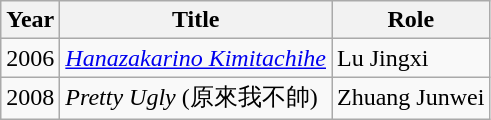<table class="wikitable sortable">
<tr>
<th>Year</th>
<th>Title</th>
<th>Role</th>
</tr>
<tr>
<td>2006</td>
<td><em><a href='#'>Hanazakarino Kimitachihe</a></em></td>
<td>Lu Jingxi</td>
</tr>
<tr>
<td>2008</td>
<td><em>Pretty Ugly</em> (原來我不帥)</td>
<td>Zhuang Junwei</td>
</tr>
</table>
